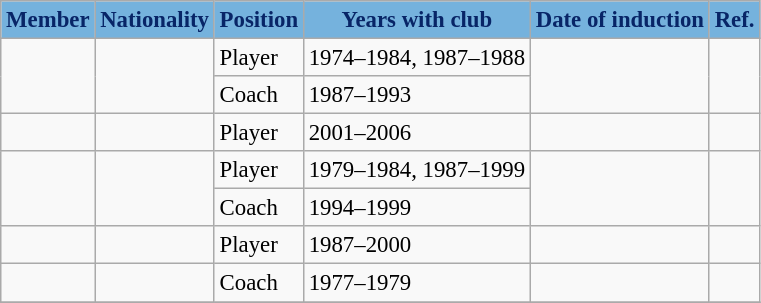<table class="wikitable sortable" style="text-align:left; font-size:95%;">
<tr>
<th style="background:#75b2dd; color:#082567;">Member</th>
<th style="background:#75b2dd; color:#082567;">Nationality</th>
<th style="background:#75b2dd; color:#082567;">Position</th>
<th style="background:#75b2dd; color:#082567;">Years with club</th>
<th style="background:#75b2dd; color:#082567;">Date of induction</th>
<th style="background:#75b2dd; color:#082567;">Ref.</th>
</tr>
<tr>
<td rowspan="2"></td>
<td rowspan="2"></td>
<td>Player</td>
<td>1974–1984, 1987–1988</td>
<td rowspan="2"></td>
<td rowspan="2"></td>
</tr>
<tr>
<td>Coach</td>
<td>1987–1993</td>
</tr>
<tr>
<td></td>
<td></td>
<td>Player</td>
<td>2001–2006</td>
<td></td>
<td></td>
</tr>
<tr>
<td rowspan="2"></td>
<td rowspan="2"></td>
<td>Player</td>
<td>1979–1984, 1987–1999</td>
<td rowspan="2"></td>
<td rowspan="2"></td>
</tr>
<tr>
<td>Coach</td>
<td>1994–1999</td>
</tr>
<tr>
<td></td>
<td></td>
<td>Player</td>
<td>1987–2000</td>
<td> </td>
<td></td>
</tr>
<tr>
<td></td>
<td></td>
<td>Coach</td>
<td>1977–1979</td>
<td> </td>
<td></td>
</tr>
<tr>
</tr>
</table>
